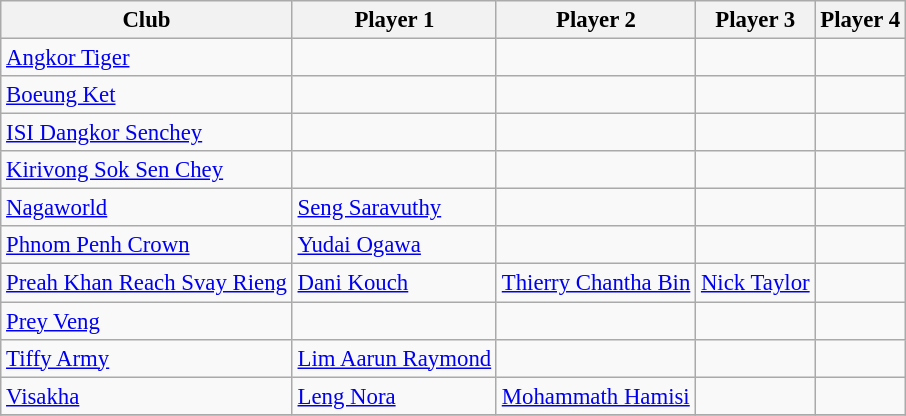<table class="wikitable" style="font-size:95%;">
<tr>
<th>Club</th>
<th>Player 1</th>
<th>Player 2</th>
<th>Player 3</th>
<th>Player 4</th>
</tr>
<tr>
<td><a href='#'>Angkor Tiger</a></td>
<td></td>
<td></td>
<td></td>
<td></td>
</tr>
<tr>
<td><a href='#'>Boeung Ket</a></td>
<td></td>
<td></td>
<td></td>
<td></td>
</tr>
<tr>
<td><a href='#'>ISI Dangkor Senchey</a></td>
<td></td>
<td></td>
<td></td>
<td></td>
</tr>
<tr>
<td><a href='#'>Kirivong Sok Sen Chey</a></td>
<td></td>
<td></td>
<td></td>
<td></td>
</tr>
<tr>
<td><a href='#'>Nagaworld</a></td>
<td> <a href='#'>Seng Saravuthy</a></td>
<td></td>
<td></td>
<td></td>
</tr>
<tr>
<td><a href='#'>Phnom Penh Crown</a></td>
<td> <a href='#'>Yudai Ogawa</a></td>
<td></td>
<td></td>
<td></td>
</tr>
<tr>
<td><a href='#'>Preah Khan Reach Svay Rieng</a></td>
<td> <a href='#'>Dani Kouch</a></td>
<td> <a href='#'>Thierry Chantha Bin</a></td>
<td> <a href='#'>Nick Taylor</a></td>
<td></td>
</tr>
<tr>
<td><a href='#'>Prey Veng</a></td>
<td></td>
<td></td>
<td></td>
<td></td>
</tr>
<tr>
<td><a href='#'>Tiffy Army</a></td>
<td> <a href='#'>Lim Aarun Raymond</a></td>
<td></td>
<td></td>
<td></td>
</tr>
<tr>
<td><a href='#'>Visakha</a></td>
<td> <a href='#'>Leng Nora</a></td>
<td> <a href='#'>Mohammath Hamisi</a></td>
<td></td>
<td></td>
</tr>
<tr>
</tr>
</table>
